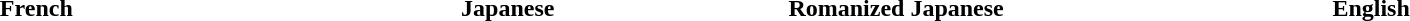<table>
<tr style="vertical-align: top;">
</tr>
<tr>
<th scope="col" style="width:30em;">French</th>
<th scope="col" style="width:20em;">Japanese</th>
<th scope="col" style="width:20em;">Romanized Japanese</th>
<th scope="col" style="width:30em;">English</th>
</tr>
<tr style="vertical-align: top;">
<td><br></td>
<td><br></td>
<td><br></td>
<td><br></td>
</tr>
<tr>
</tr>
</table>
